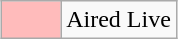<table class="wikitable" style="margin: 0 auto">
<tr>
<td style="background:#FBB; width:2em"></td>
<td>Aired Live</td>
</tr>
</table>
